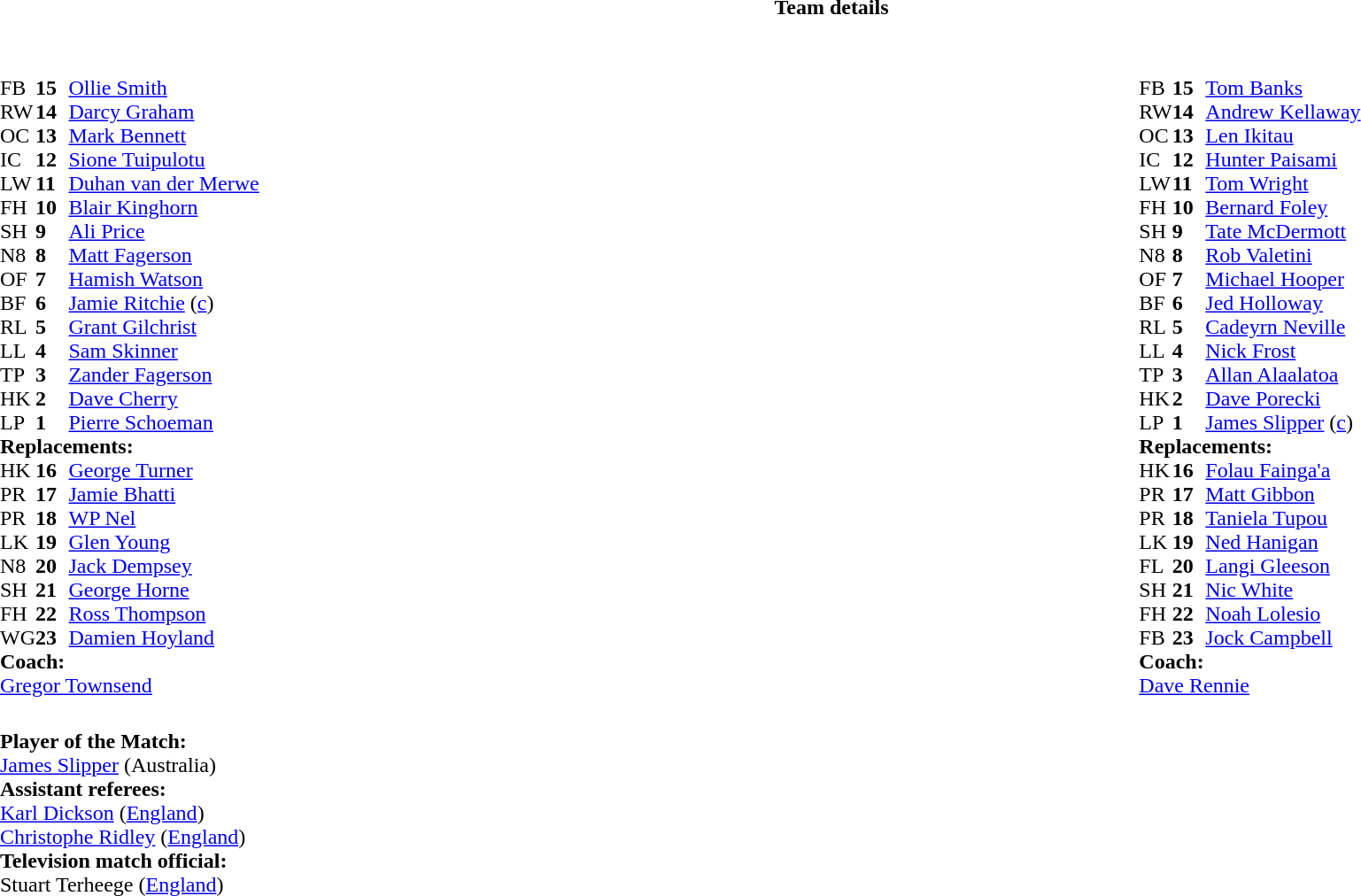<table border="0" style="width:100%;" class="collapsible collapsed">
<tr>
<th>Team details</th>
</tr>
<tr>
<td><br><table style="width:100%">
<tr>
<td style="vertical-align:top;width:50%"><br><table cellspacing="0" cellpadding="0">
<tr>
<th width="25"></th>
<th width="25"></th>
</tr>
<tr>
<td>FB</td>
<td><strong>15</strong></td>
<td><a href='#'>Ollie Smith</a></td>
</tr>
<tr>
<td>RW</td>
<td><strong>14</strong></td>
<td><a href='#'>Darcy Graham</a></td>
<td></td>
<td></td>
</tr>
<tr>
<td>OC</td>
<td><strong>13</strong></td>
<td><a href='#'>Mark Bennett</a></td>
</tr>
<tr>
<td>IC</td>
<td><strong>12</strong></td>
<td><a href='#'>Sione Tuipulotu</a></td>
</tr>
<tr>
<td>LW</td>
<td><strong>11</strong></td>
<td><a href='#'>Duhan van der Merwe</a></td>
</tr>
<tr>
<td>FH</td>
<td><strong>10</strong></td>
<td><a href='#'>Blair Kinghorn</a></td>
</tr>
<tr>
<td>SH</td>
<td><strong>9</strong></td>
<td><a href='#'>Ali Price</a></td>
<td></td>
<td></td>
</tr>
<tr>
<td>N8</td>
<td><strong>8</strong></td>
<td><a href='#'>Matt Fagerson</a></td>
<td></td>
<td></td>
</tr>
<tr>
<td>OF</td>
<td><strong>7</strong></td>
<td><a href='#'>Hamish Watson</a></td>
</tr>
<tr>
<td>BF</td>
<td><strong>6</strong></td>
<td><a href='#'>Jamie Ritchie</a> (<a href='#'>c</a>)</td>
</tr>
<tr>
<td>RL</td>
<td><strong>5</strong></td>
<td><a href='#'>Grant Gilchrist</a></td>
</tr>
<tr>
<td>LL</td>
<td><strong>4</strong></td>
<td><a href='#'>Sam Skinner</a></td>
<td></td>
<td></td>
</tr>
<tr>
<td>TP</td>
<td><strong>3</strong></td>
<td><a href='#'>Zander Fagerson</a></td>
<td></td>
<td></td>
</tr>
<tr>
<td>HK</td>
<td><strong>2</strong></td>
<td><a href='#'>Dave Cherry</a></td>
<td></td>
<td></td>
</tr>
<tr>
<td>LP</td>
<td><strong>1</strong></td>
<td><a href='#'>Pierre Schoeman</a></td>
<td></td>
<td></td>
</tr>
<tr>
<td colspan="3"><strong>Replacements:</strong></td>
</tr>
<tr>
<td>HK</td>
<td><strong>16</strong></td>
<td><a href='#'>George Turner</a></td>
<td></td>
<td></td>
</tr>
<tr>
<td>PR</td>
<td><strong>17</strong></td>
<td><a href='#'>Jamie Bhatti</a></td>
<td></td>
<td></td>
</tr>
<tr>
<td>PR</td>
<td><strong>18</strong></td>
<td><a href='#'>WP Nel</a></td>
<td></td>
<td></td>
</tr>
<tr>
<td>LK</td>
<td><strong>19</strong></td>
<td><a href='#'>Glen Young</a></td>
<td></td>
<td></td>
</tr>
<tr>
<td>N8</td>
<td><strong>20</strong></td>
<td><a href='#'>Jack Dempsey</a></td>
<td></td>
<td></td>
</tr>
<tr>
<td>SH</td>
<td><strong>21</strong></td>
<td><a href='#'>George Horne</a></td>
<td></td>
<td></td>
</tr>
<tr>
<td>FH</td>
<td><strong>22</strong></td>
<td><a href='#'>Ross Thompson</a></td>
</tr>
<tr>
<td>WG</td>
<td><strong>23</strong></td>
<td><a href='#'>Damien Hoyland</a></td>
<td></td>
<td></td>
</tr>
<tr>
<td colspan="3"><strong>Coach:</strong></td>
</tr>
<tr>
<td colspan="3"> <a href='#'>Gregor Townsend</a></td>
</tr>
</table>
</td>
<td style="vertical-align:top"></td>
<td style="vertical-align:top;width:50%"><br><table cellspacing="0" cellpadding="0" style="margin:auto">
<tr>
<th width="25"></th>
<th width="25"></th>
</tr>
<tr>
<td>FB</td>
<td><strong>15</strong></td>
<td><a href='#'>Tom Banks</a></td>
<td></td>
<td></td>
</tr>
<tr>
<td>RW</td>
<td><strong>14</strong></td>
<td><a href='#'>Andrew Kellaway</a></td>
</tr>
<tr>
<td>OC</td>
<td><strong>13</strong></td>
<td><a href='#'>Len Ikitau</a></td>
</tr>
<tr>
<td>IC</td>
<td><strong>12</strong></td>
<td><a href='#'>Hunter Paisami</a></td>
</tr>
<tr>
<td>LW</td>
<td><strong>11</strong></td>
<td><a href='#'>Tom Wright</a></td>
</tr>
<tr>
<td>FH</td>
<td><strong>10</strong></td>
<td><a href='#'>Bernard Foley</a></td>
<td></td>
<td></td>
</tr>
<tr>
<td>SH</td>
<td><strong>9</strong></td>
<td><a href='#'>Tate McDermott</a></td>
<td></td>
<td></td>
</tr>
<tr>
<td>N8</td>
<td><strong>8</strong></td>
<td><a href='#'>Rob Valetini</a></td>
<td></td>
<td></td>
</tr>
<tr>
<td>OF</td>
<td><strong>7</strong></td>
<td><a href='#'>Michael Hooper</a></td>
</tr>
<tr>
<td>BF</td>
<td><strong>6</strong></td>
<td><a href='#'>Jed Holloway</a></td>
</tr>
<tr>
<td>RL</td>
<td><strong>5</strong></td>
<td><a href='#'>Cadeyrn Neville</a></td>
<td></td>
<td></td>
</tr>
<tr>
<td>LL</td>
<td><strong>4</strong></td>
<td><a href='#'>Nick Frost</a></td>
</tr>
<tr>
<td>TP</td>
<td><strong>3</strong></td>
<td><a href='#'>Allan Alaalatoa</a></td>
<td></td>
<td></td>
</tr>
<tr>
<td>HK</td>
<td><strong>2</strong></td>
<td><a href='#'>Dave Porecki</a></td>
<td></td>
<td></td>
</tr>
<tr>
<td>LP</td>
<td><strong>1</strong></td>
<td><a href='#'>James Slipper</a> (<a href='#'>c</a>)</td>
<td></td>
<td></td>
</tr>
<tr>
<td colspan="3"><strong>Replacements:</strong></td>
</tr>
<tr>
<td>HK</td>
<td><strong>16</strong></td>
<td><a href='#'>Folau Fainga'a</a></td>
<td></td>
<td></td>
</tr>
<tr>
<td>PR</td>
<td><strong>17</strong></td>
<td><a href='#'>Matt Gibbon</a></td>
<td></td>
<td></td>
</tr>
<tr>
<td>PR</td>
<td><strong>18</strong></td>
<td><a href='#'>Taniela Tupou</a></td>
<td></td>
<td></td>
</tr>
<tr>
<td>LK</td>
<td><strong>19</strong></td>
<td><a href='#'>Ned Hanigan</a></td>
<td></td>
<td></td>
</tr>
<tr>
<td>FL</td>
<td><strong>20</strong></td>
<td><a href='#'>Langi Gleeson</a></td>
<td></td>
<td></td>
</tr>
<tr>
<td>SH</td>
<td><strong>21</strong></td>
<td><a href='#'>Nic White</a></td>
<td></td>
<td></td>
</tr>
<tr>
<td>FH</td>
<td><strong>22</strong></td>
<td><a href='#'>Noah Lolesio</a></td>
<td></td>
<td></td>
</tr>
<tr>
<td>FB</td>
<td><strong>23</strong></td>
<td><a href='#'>Jock Campbell</a></td>
<td></td>
<td></td>
</tr>
<tr>
<td colspan="3"><strong>Coach:</strong></td>
</tr>
<tr>
<td colspan="3"> <a href='#'>Dave Rennie</a></td>
</tr>
</table>
</td>
</tr>
</table>
<table style="width:100%">
<tr>
<td><br><strong>Player of the Match:</strong>
<br><a href='#'>James Slipper</a> (Australia)<br><strong>Assistant referees:</strong>
<br><a href='#'>Karl Dickson</a> (<a href='#'>England</a>)
<br><a href='#'>Christophe Ridley</a> (<a href='#'>England</a>)
<br><strong>Television match official:</strong>
<br>Stuart Terheege (<a href='#'>England</a>)</td>
</tr>
</table>
</td>
</tr>
</table>
